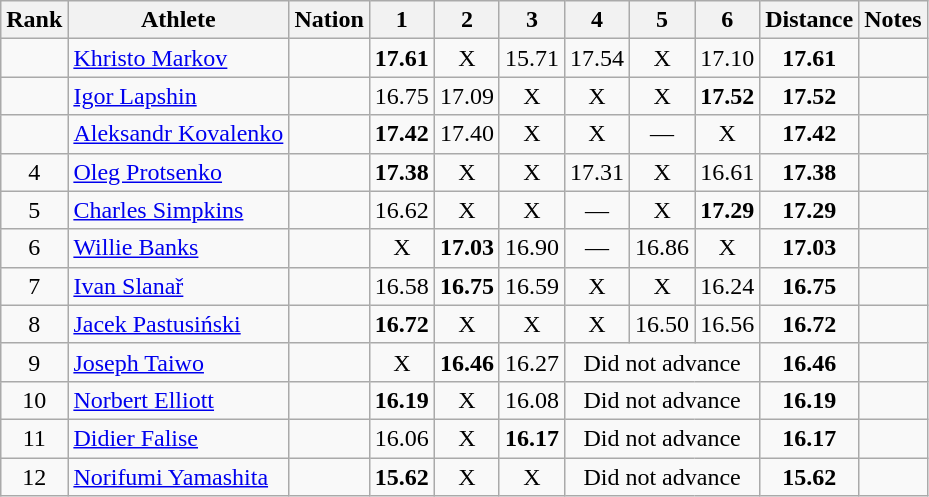<table class="wikitable sortable" style="text-align:center;">
<tr>
<th>Rank</th>
<th>Athlete</th>
<th>Nation</th>
<th>1</th>
<th>2</th>
<th>3</th>
<th>4</th>
<th>5</th>
<th>6</th>
<th>Distance</th>
<th>Notes</th>
</tr>
<tr>
<td></td>
<td align=left><a href='#'>Khristo Markov</a></td>
<td align=left></td>
<td><strong>17.61</strong> </td>
<td data-sort-value=1.00>X</td>
<td>15.71</td>
<td>17.54</td>
<td data-sort-value=1.00>X</td>
<td>17.10</td>
<td><strong>17.61</strong></td>
<td></td>
</tr>
<tr>
<td></td>
<td align=left><a href='#'>Igor Lapshin</a></td>
<td align=left></td>
<td>16.75</td>
<td>17.09</td>
<td data-sort-value=1.00>X</td>
<td data-sort-value=1.00>X</td>
<td data-sort-value=1.00>X</td>
<td><strong>17.52</strong></td>
<td><strong>17.52</strong></td>
<td></td>
</tr>
<tr>
<td></td>
<td align=left><a href='#'>Aleksandr Kovalenko</a></td>
<td align=left></td>
<td><strong>17.42</strong> </td>
<td>17.40</td>
<td data-sort-value=1.00>X</td>
<td data-sort-value=1.00>X</td>
<td data-sort-value=1.00>—</td>
<td data-sort-value=1.00>X</td>
<td><strong>17.42</strong></td>
<td></td>
</tr>
<tr>
<td>4</td>
<td align=left><a href='#'>Oleg Protsenko</a></td>
<td align=left></td>
<td><strong>17.38</strong></td>
<td data-sort-value=1.00>X</td>
<td data-sort-value=1.00>X</td>
<td>17.31</td>
<td data-sort-value=1.00>X</td>
<td>16.61</td>
<td><strong>17.38</strong></td>
<td></td>
</tr>
<tr>
<td>5</td>
<td align=left><a href='#'>Charles Simpkins</a></td>
<td align=left></td>
<td>16.62</td>
<td data-sort-value=1.00>X</td>
<td data-sort-value=1.00>X</td>
<td data-sort-value=1.00>—</td>
<td data-sort-value=1.00>X</td>
<td><strong>17.29</strong></td>
<td><strong>17.29</strong></td>
<td></td>
</tr>
<tr>
<td>6</td>
<td align=left><a href='#'>Willie Banks</a></td>
<td align=left></td>
<td data-sort-value=1.00>X</td>
<td><strong>17.03</strong></td>
<td>16.90</td>
<td data-sort-value=1.00>—</td>
<td>16.86</td>
<td data-sort-value=1.00>X</td>
<td><strong>17.03</strong></td>
<td></td>
</tr>
<tr>
<td>7</td>
<td align=left><a href='#'>Ivan Slanař</a></td>
<td align=left></td>
<td>16.58</td>
<td><strong>16.75</strong></td>
<td>16.59</td>
<td data-sort-value=1.00>X</td>
<td data-sort-value=1.00>X</td>
<td>16.24</td>
<td><strong>16.75</strong></td>
<td></td>
</tr>
<tr>
<td>8</td>
<td align=left><a href='#'>Jacek Pastusiński</a></td>
<td align=left></td>
<td><strong>16.72</strong></td>
<td data-sort-value=1.00>X</td>
<td data-sort-value=1.00>X</td>
<td data-sort-value=1.00>X</td>
<td>16.50</td>
<td>16.56</td>
<td><strong>16.72</strong></td>
<td></td>
</tr>
<tr>
<td>9</td>
<td align=left><a href='#'>Joseph Taiwo</a></td>
<td align=left></td>
<td data-sort-value=1.00>X</td>
<td><strong>16.46</strong></td>
<td>16.27</td>
<td colspan=3 data-sort-value=0.00>Did not advance</td>
<td><strong>16.46</strong></td>
<td></td>
</tr>
<tr>
<td>10</td>
<td align=left><a href='#'>Norbert Elliott</a></td>
<td align=left></td>
<td><strong>16.19</strong></td>
<td data-sort-value=1.00>X</td>
<td>16.08</td>
<td colspan=3 data-sort-value=0.00>Did not advance</td>
<td><strong>16.19</strong></td>
<td></td>
</tr>
<tr>
<td>11</td>
<td align=left><a href='#'>Didier Falise</a></td>
<td align=left></td>
<td>16.06</td>
<td data-sort-value=1.00>X</td>
<td><strong>16.17</strong></td>
<td colspan=3 data-sort-value=0.00>Did not advance</td>
<td><strong>16.17</strong></td>
<td></td>
</tr>
<tr>
<td>12</td>
<td align=left><a href='#'>Norifumi Yamashita</a></td>
<td align=left></td>
<td><strong>15.62</strong></td>
<td data-sort-value=1.00>X</td>
<td data-sort-value=1.00>X</td>
<td colspan=3 data-sort-value=0.00>Did not advance</td>
<td><strong>15.62</strong></td>
<td></td>
</tr>
</table>
